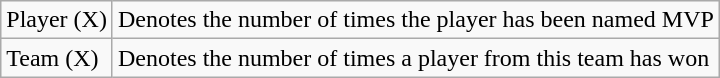<table class="wikitable">
<tr>
<td>Player (X)</td>
<td>Denotes the number of times the player has been named MVP</td>
</tr>
<tr>
<td>Team (X)</td>
<td>Denotes the number of times a player from this team has won</td>
</tr>
</table>
